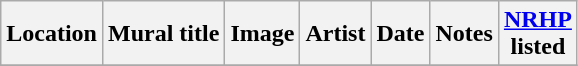<table class="wikitable sortable">
<tr>
<th>Location</th>
<th>Mural title</th>
<th>Image</th>
<th>Artist</th>
<th>Date</th>
<th>Notes</th>
<th><a href='#'>NRHP</a><br>listed</th>
</tr>
<tr>
</tr>
</table>
